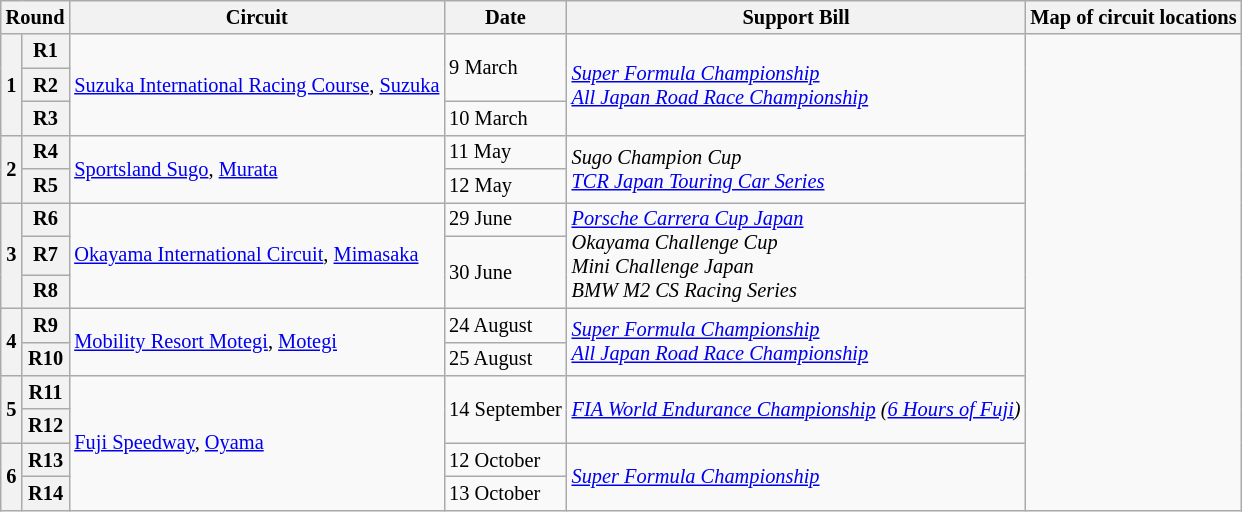<table class="wikitable" style="font-size:85%">
<tr>
<th colspan=2>Round</th>
<th>Circuit</th>
<th>Date</th>
<th>Support Bill</th>
<th>Map of circuit locations</th>
</tr>
<tr>
<th rowspan=3>1</th>
<th>R1</th>
<td rowspan=3 nowrap><a href='#'>Suzuka International Racing Course</a>, <a href='#'>Suzuka</a></td>
<td rowspan="2">9 March</td>
<td rowspan=3><em><a href='#'>Super Formula Championship</a><br><a href='#'>All Japan Road Race Championship</a></em></td>
<td rowspan=14></td>
</tr>
<tr>
<th>R2</th>
</tr>
<tr>
<th>R3</th>
<td>10 March</td>
</tr>
<tr>
<th rowspan=2>2</th>
<th>R4</th>
<td rowspan=2><a href='#'>Sportsland Sugo</a>, <a href='#'>Murata</a></td>
<td>11 May</td>
<td rowspan=2><em>Sugo Champion Cup<br><a href='#'>TCR Japan Touring Car Series</a></em></td>
</tr>
<tr>
<th>R5</th>
<td>12 May</td>
</tr>
<tr>
<th rowspan=3>3</th>
<th>R6</th>
<td rowspan=3 nowrap><a href='#'>Okayama International Circuit</a>, <a href='#'>Mimasaka</a></td>
<td>29 June</td>
<td rowspan=3><em><a href='#'>Porsche Carrera Cup Japan</a><br>Okayama Challenge Cup<br>Mini Challenge Japan<br>BMW M2 CS Racing Series</em></td>
</tr>
<tr>
<th>R7</th>
<td rowspan="2">30 June</td>
</tr>
<tr>
<th>R8</th>
</tr>
<tr>
<th rowspan=2>4</th>
<th>R9</th>
<td rowspan=2><a href='#'>Mobility Resort Motegi</a>, <a href='#'>Motegi</a></td>
<td>24 August</td>
<td rowspan=2><em><a href='#'>Super Formula Championship</a><br><a href='#'>All Japan Road Race Championship</a></em></td>
</tr>
<tr>
<th>R10</th>
<td>25 August</td>
</tr>
<tr>
<th rowspan=2>5</th>
<th>R11</th>
<td rowspan=4><a href='#'>Fuji Speedway</a>, <a href='#'>Oyama</a></td>
<td rowspan=2 nowrap>14 September</td>
<td rowspan=2 nowrap><em><a href='#'>FIA World Endurance Championship</a> (<a href='#'>6 Hours of Fuji</a>)</em></td>
</tr>
<tr>
<th>R12</th>
</tr>
<tr>
<th rowspan=2>6</th>
<th>R13</th>
<td>12 October</td>
<td rowspan=2><em><a href='#'>Super Formula Championship</a></em></td>
</tr>
<tr>
<th>R14</th>
<td>13 October</td>
</tr>
</table>
